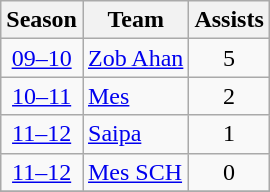<table class="wikitable" style="text-align: center;">
<tr>
<th>Season</th>
<th>Team</th>
<th>Assists</th>
</tr>
<tr>
<td><a href='#'>09–10</a></td>
<td align="left"><a href='#'>Zob Ahan</a></td>
<td>5</td>
</tr>
<tr>
<td><a href='#'>10–11</a></td>
<td align="left"><a href='#'>Mes</a></td>
<td>2</td>
</tr>
<tr>
<td><a href='#'>11–12</a></td>
<td align="left"><a href='#'>Saipa</a></td>
<td>1</td>
</tr>
<tr>
<td><a href='#'>11–12</a></td>
<td align="left"><a href='#'>Mes SCH</a></td>
<td>0</td>
</tr>
<tr>
</tr>
</table>
